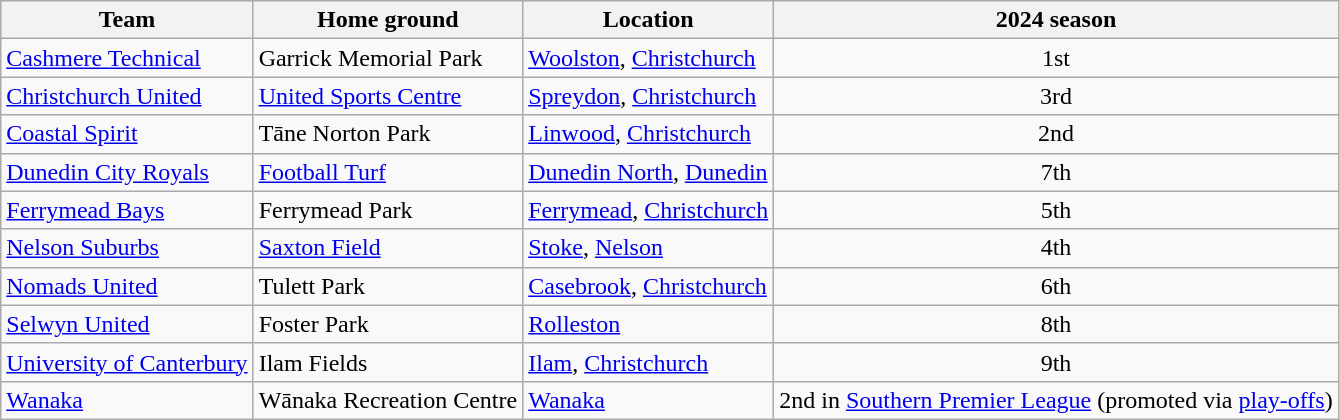<table class="wikitable sortable">
<tr>
<th>Team</th>
<th>Home ground</th>
<th>Location</th>
<th>2024 season</th>
</tr>
<tr>
<td><a href='#'>Cashmere Technical</a></td>
<td>Garrick Memorial Park</td>
<td><a href='#'>Woolston</a>, <a href='#'>Christchurch</a></td>
<td align="center">1st</td>
</tr>
<tr>
<td><a href='#'>Christchurch United</a></td>
<td><a href='#'>United Sports Centre</a></td>
<td><a href='#'>Spreydon</a>, <a href='#'>Christchurch</a></td>
<td align="center">3rd</td>
</tr>
<tr>
<td><a href='#'>Coastal Spirit</a></td>
<td>Tāne Norton Park</td>
<td><a href='#'>Linwood</a>, <a href='#'>Christchurch</a></td>
<td align="center">2nd</td>
</tr>
<tr>
<td><a href='#'>Dunedin City Royals</a></td>
<td><a href='#'>Football Turf</a></td>
<td><a href='#'>Dunedin North</a>, <a href='#'>Dunedin</a></td>
<td align="center">7th</td>
</tr>
<tr>
<td><a href='#'>Ferrymead Bays</a></td>
<td>Ferrymead Park</td>
<td><a href='#'>Ferrymead</a>, <a href='#'>Christchurch</a></td>
<td align="center">5th</td>
</tr>
<tr>
<td><a href='#'>Nelson Suburbs</a></td>
<td><a href='#'>Saxton Field</a></td>
<td><a href='#'>Stoke</a>, <a href='#'>Nelson</a></td>
<td align="center">4th</td>
</tr>
<tr>
<td><a href='#'>Nomads United</a></td>
<td>Tulett Park</td>
<td><a href='#'>Casebrook</a>, <a href='#'>Christchurch</a></td>
<td align="center">6th</td>
</tr>
<tr>
<td><a href='#'>Selwyn United</a></td>
<td>Foster Park</td>
<td><a href='#'>Rolleston</a></td>
<td align="center">8th</td>
</tr>
<tr>
<td><a href='#'>University of Canterbury</a></td>
<td>Ilam Fields</td>
<td><a href='#'>Ilam</a>, <a href='#'>Christchurch</a></td>
<td align="center">9th</td>
</tr>
<tr>
<td><a href='#'>Wanaka</a></td>
<td>Wānaka Recreation Centre</td>
<td><a href='#'>Wanaka</a></td>
<td align="center">2nd in <a href='#'>Southern Premier League</a> (promoted via <a href='#'>play-offs</a>)</td>
</tr>
</table>
